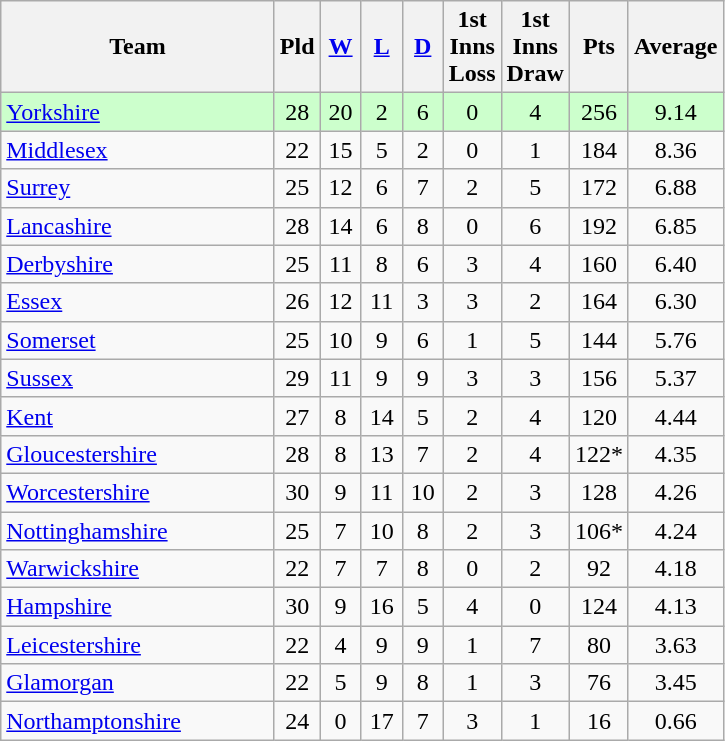<table class="wikitable" style="text-align:center;">
<tr>
<th width=175>Team</th>
<th width=20 abbr="Played">Pld</th>
<th width=20 abbr="Won"><a href='#'>W</a></th>
<th width=20 abbr="Lost"><a href='#'>L</a></th>
<th width=20 abbr="Drawn"><a href='#'>D</a></th>
<th width=20 abbr="Drawn">1st Inns Loss</th>
<th width=20 abbr="No Result">1st Inns Draw</th>
<th width=20 abbr="Points">Pts</th>
<th width=40 abbr="Average">Average</th>
</tr>
<tr style="background:#ccffcc;">
<td style="text-align:left;"><a href='#'>Yorkshire</a></td>
<td>28</td>
<td>20</td>
<td>2</td>
<td>6</td>
<td>0</td>
<td>4</td>
<td>256</td>
<td>9.14</td>
</tr>
<tr>
<td style="text-align:left;"><a href='#'>Middlesex</a></td>
<td>22</td>
<td>15</td>
<td>5</td>
<td>2</td>
<td>0</td>
<td>1</td>
<td>184</td>
<td>8.36</td>
</tr>
<tr>
<td style="text-align:left;"><a href='#'>Surrey</a></td>
<td>25</td>
<td>12</td>
<td>6</td>
<td>7</td>
<td>2</td>
<td>5</td>
<td>172</td>
<td>6.88</td>
</tr>
<tr>
<td style="text-align:left;"><a href='#'>Lancashire</a></td>
<td>28</td>
<td>14</td>
<td>6</td>
<td>8</td>
<td>0</td>
<td>6</td>
<td>192</td>
<td>6.85</td>
</tr>
<tr>
<td style="text-align:left;"><a href='#'>Derbyshire</a></td>
<td>25</td>
<td>11</td>
<td>8</td>
<td>6</td>
<td>3</td>
<td>4</td>
<td>160</td>
<td>6.40</td>
</tr>
<tr>
<td style="text-align:left;"><a href='#'>Essex</a></td>
<td>26</td>
<td>12</td>
<td>11</td>
<td>3</td>
<td>3</td>
<td>2</td>
<td>164</td>
<td>6.30</td>
</tr>
<tr>
<td style="text-align:left;"><a href='#'>Somerset</a></td>
<td>25</td>
<td>10</td>
<td>9</td>
<td>6</td>
<td>1</td>
<td>5</td>
<td>144</td>
<td>5.76</td>
</tr>
<tr>
<td style="text-align:left;"><a href='#'>Sussex</a></td>
<td>29</td>
<td>11</td>
<td>9</td>
<td>9</td>
<td>3</td>
<td>3</td>
<td>156</td>
<td>5.37</td>
</tr>
<tr>
<td style="text-align:left;"><a href='#'>Kent</a></td>
<td>27</td>
<td>8</td>
<td>14</td>
<td>5</td>
<td>2</td>
<td>4</td>
<td>120</td>
<td>4.44</td>
</tr>
<tr>
<td style="text-align:left;"><a href='#'>Gloucestershire</a></td>
<td>28</td>
<td>8</td>
<td>13</td>
<td>7</td>
<td>2</td>
<td>4</td>
<td>122*</td>
<td>4.35</td>
</tr>
<tr>
<td style="text-align:left;"><a href='#'>Worcestershire</a></td>
<td>30</td>
<td>9</td>
<td>11</td>
<td>10</td>
<td>2</td>
<td>3</td>
<td>128</td>
<td>4.26</td>
</tr>
<tr>
<td style="text-align:left;"><a href='#'>Nottinghamshire</a></td>
<td>25</td>
<td>7</td>
<td>10</td>
<td>8</td>
<td>2</td>
<td>3</td>
<td>106*</td>
<td>4.24</td>
</tr>
<tr>
<td style="text-align:left;"><a href='#'>Warwickshire</a></td>
<td>22</td>
<td>7</td>
<td>7</td>
<td>8</td>
<td>0</td>
<td>2</td>
<td>92</td>
<td>4.18</td>
</tr>
<tr>
<td style="text-align:left;"><a href='#'>Hampshire</a></td>
<td>30</td>
<td>9</td>
<td>16</td>
<td>5</td>
<td>4</td>
<td>0</td>
<td>124</td>
<td>4.13</td>
</tr>
<tr>
<td style="text-align:left;"><a href='#'>Leicestershire</a></td>
<td>22</td>
<td>4</td>
<td>9</td>
<td>9</td>
<td>1</td>
<td>7</td>
<td>80</td>
<td>3.63</td>
</tr>
<tr>
<td style="text-align:left;"><a href='#'>Glamorgan</a></td>
<td>22</td>
<td>5</td>
<td>9</td>
<td>8</td>
<td>1</td>
<td>3</td>
<td>76</td>
<td>3.45</td>
</tr>
<tr>
<td style="text-align:left;"><a href='#'>Northamptonshire</a></td>
<td>24</td>
<td>0</td>
<td>17</td>
<td>7</td>
<td>3</td>
<td>1</td>
<td>16</td>
<td>0.66</td>
</tr>
</table>
